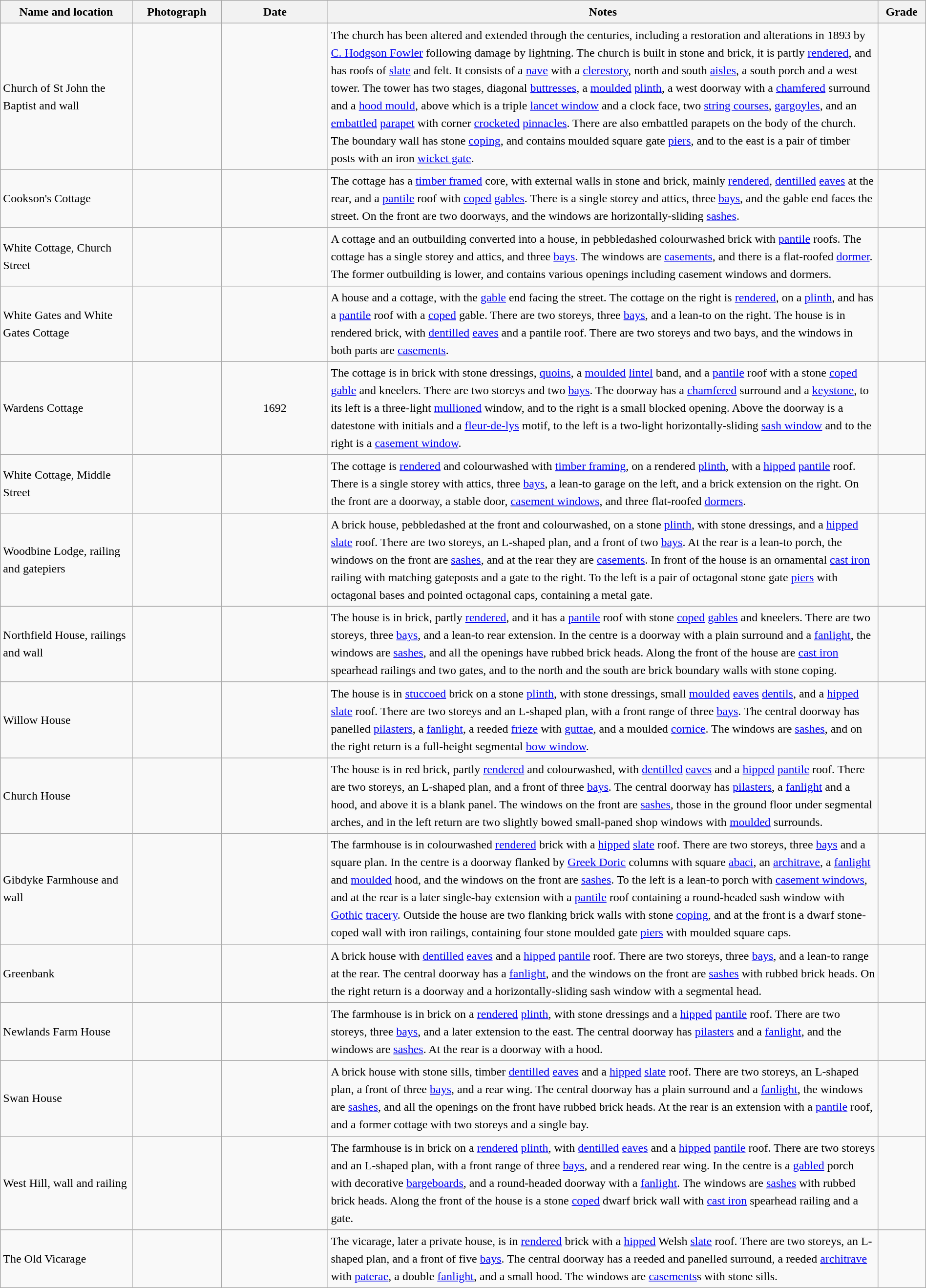<table class="wikitable sortable plainrowheaders" style="width:100%; border:0px; text-align:left; line-height:150%">
<tr>
<th scope="col"  style="width:150px">Name and location</th>
<th scope="col"  style="width:100px" class="unsortable">Photograph</th>
<th scope="col"  style="width:120px">Date</th>
<th scope="col"  style="width:650px" class="unsortable">Notes</th>
<th scope="col"  style="width:50px">Grade</th>
</tr>
<tr>
<td>Church of St John the Baptist and wall<br><small></small></td>
<td></td>
<td align="center"></td>
<td>The church has been altered and extended through the centuries, including a restoration and alterations in 1893 by <a href='#'>C. Hodgson Fowler</a> following damage by lightning.  The church is built in stone and brick, it is partly <a href='#'>rendered</a>, and has roofs of <a href='#'>slate</a> and felt.  It consists of a <a href='#'>nave</a> with a <a href='#'>clerestory</a>, north and south <a href='#'>aisles</a>, a south porch and a west tower.  The tower has two stages, diagonal <a href='#'>buttresses</a>, a <a href='#'>moulded</a> <a href='#'>plinth</a>, a west doorway with a <a href='#'>chamfered</a> surround and a <a href='#'>hood mould</a>, above which is a triple <a href='#'>lancet window</a> and a clock face, two <a href='#'>string courses</a>, <a href='#'>gargoyles</a>, and an <a href='#'>embattled</a> <a href='#'>parapet</a> with corner <a href='#'>crocketed</a> <a href='#'>pinnacles</a>.  There are also embattled parapets on the body of the church.  The boundary wall has stone <a href='#'>coping</a>, and contains moulded square gate <a href='#'>piers</a>, and to the east is a pair of timber posts with an iron <a href='#'>wicket gate</a>.</td>
<td align="center" ></td>
</tr>
<tr>
<td>Cookson's Cottage<br><small></small></td>
<td></td>
<td align="center"></td>
<td>The cottage has a <a href='#'>timber framed</a> core, with external walls in stone and brick, mainly <a href='#'>rendered</a>, <a href='#'>dentilled</a> <a href='#'>eaves</a> at the rear, and a <a href='#'>pantile</a> roof with <a href='#'>coped</a> <a href='#'>gables</a>.  There is a single storey and attics, three <a href='#'>bays</a>, and the gable end faces the street.  On the front are two doorways, and the windows are horizontally-sliding <a href='#'>sashes</a>.</td>
<td align="center" ></td>
</tr>
<tr>
<td>White Cottage, Church Street<br><small></small></td>
<td></td>
<td align="center"></td>
<td>A cottage and an outbuilding converted into a house, in pebbledashed colourwashed brick with <a href='#'>pantile</a> roofs.  The cottage has a single storey and attics, and three <a href='#'>bays</a>.  The windows are <a href='#'>casements</a>, and there is a flat-roofed <a href='#'>dormer</a>.  The former outbuilding is lower, and contains various openings including casement windows and dormers.</td>
<td align="center" ></td>
</tr>
<tr>
<td>White Gates and White Gates Cottage<br><small></small></td>
<td></td>
<td align="center"></td>
<td>A house and a cottage, with the <a href='#'>gable</a> end facing the street.  The cottage on the right is <a href='#'>rendered</a>, on a <a href='#'>plinth</a>, and has a <a href='#'>pantile</a> roof with a <a href='#'>coped</a> gable.  There are two storeys, three <a href='#'>bays</a>, and a lean-to on the right.  The house is in rendered brick, with <a href='#'>dentilled</a> <a href='#'>eaves</a> and a pantile roof.  There are two storeys and two bays, and the windows in both parts are <a href='#'>casements</a>.</td>
<td align="center" ></td>
</tr>
<tr>
<td>Wardens Cottage<br><small></small></td>
<td></td>
<td align="center">1692</td>
<td>The cottage is in brick with stone dressings, <a href='#'>quoins</a>, a <a href='#'>moulded</a> <a href='#'>lintel</a> band, and a <a href='#'>pantile</a> roof with a stone <a href='#'>coped</a> <a href='#'>gable</a> and kneelers.  There are two storeys and two <a href='#'>bays</a>.  The doorway has a <a href='#'>chamfered</a> surround and a <a href='#'>keystone</a>, to its left is a three-light <a href='#'>mullioned</a> window, and to the right is a small blocked opening.  Above the doorway is a datestone with initials and a <a href='#'>fleur-de-lys</a> motif, to the left is a two-light horizontally-sliding <a href='#'>sash window</a> and to the right is a <a href='#'>casement window</a>.</td>
<td align="center" ></td>
</tr>
<tr>
<td>White Cottage, Middle Street<br><small></small></td>
<td></td>
<td align="center"></td>
<td>The cottage is <a href='#'>rendered</a> and colourwashed with <a href='#'>timber framing</a>, on a rendered <a href='#'>plinth</a>, with a <a href='#'>hipped</a> <a href='#'>pantile</a> roof.  There is a single storey with attics, three <a href='#'>bays</a>, a lean-to garage on the left, and a brick extension on the right.  On the front are a doorway, a stable door, <a href='#'>casement windows</a>, and three flat-roofed <a href='#'>dormers</a>.</td>
<td align="center" ></td>
</tr>
<tr>
<td>Woodbine Lodge, railing and gatepiers<br><small></small></td>
<td></td>
<td align="center"></td>
<td>A brick house, pebbledashed at the front and colourwashed, on a stone <a href='#'>plinth</a>, with stone dressings, and a <a href='#'>hipped</a> <a href='#'>slate</a> roof.  There are two storeys, an L-shaped plan, and a front of two <a href='#'>bays</a>.  At the rear is a lean-to porch, the windows on the front are <a href='#'>sashes</a>, and at the rear they are <a href='#'>casements</a>.  In front of the house is an ornamental <a href='#'>cast iron</a> railing with matching gateposts and a gate to the right.  To the left is a pair of octagonal stone gate <a href='#'>piers</a> with octagonal bases and pointed octagonal caps, containing a metal gate.</td>
<td align="center" ></td>
</tr>
<tr>
<td>Northfield House, railings and wall<br><small></small></td>
<td></td>
<td align="center"></td>
<td>The house is in brick, partly <a href='#'>rendered</a>, and it has a <a href='#'>pantile</a> roof with stone <a href='#'>coped</a> <a href='#'>gables</a> and kneelers.  There are two storeys, three <a href='#'>bays</a>, and a lean-to rear extension.  In the centre is a doorway with a plain surround and a <a href='#'>fanlight</a>, the windows are <a href='#'>sashes</a>, and all the openings have rubbed brick heads.  Along the front of the house are <a href='#'>cast iron</a> spearhead railings and two gates, and to the north and the south are brick boundary walls with stone coping.</td>
<td align="center" ></td>
</tr>
<tr>
<td>Willow House<br><small></small></td>
<td></td>
<td align="center"></td>
<td>The house is in <a href='#'>stuccoed</a> brick on a stone <a href='#'>plinth</a>, with stone dressings, small <a href='#'>moulded</a> <a href='#'>eaves</a> <a href='#'>dentils</a>, and a <a href='#'>hipped</a> <a href='#'>slate</a> roof.  There are two storeys and an L-shaped plan, with a front range of three <a href='#'>bays</a>.  The central doorway has panelled <a href='#'>pilasters</a>, a <a href='#'>fanlight</a>, a reeded <a href='#'>frieze</a> with <a href='#'>guttae</a>, and a moulded <a href='#'>cornice</a>.  The windows are <a href='#'>sashes</a>, and on the right return is a full-height segmental <a href='#'>bow window</a>.</td>
<td align="center" ></td>
</tr>
<tr>
<td>Church House<br><small></small></td>
<td></td>
<td align="center"></td>
<td>The house is in red brick, partly <a href='#'>rendered</a> and colourwashed, with <a href='#'>dentilled</a> <a href='#'>eaves</a> and a <a href='#'>hipped</a> <a href='#'>pantile</a> roof.  There are two storeys, an L-shaped plan, and a front of three <a href='#'>bays</a>.  The central doorway has <a href='#'>pilasters</a>, a <a href='#'>fanlight</a> and a hood, and above it is a blank panel.  The windows on the front are <a href='#'>sashes</a>, those in the ground floor under segmental arches, and in the left return are two slightly bowed small-paned shop windows with <a href='#'>moulded</a> surrounds.</td>
<td align="center" ></td>
</tr>
<tr>
<td>Gibdyke Farmhouse and wall<br><small></small></td>
<td></td>
<td align="center"></td>
<td>The farmhouse is in colourwashed <a href='#'>rendered</a> brick with a <a href='#'>hipped</a> <a href='#'>slate</a> roof.  There are two storeys, three <a href='#'>bays</a> and a square plan.  In the centre is a doorway flanked by <a href='#'>Greek Doric</a> columns with square <a href='#'>abaci</a>, an <a href='#'>architrave</a>, a <a href='#'>fanlight</a> and <a href='#'>moulded</a> hood, and the windows on the front are <a href='#'>sashes</a>.  To the left is a lean-to porch with <a href='#'>casement windows</a>, and at the rear is a later single-bay extension with a <a href='#'>pantile</a> roof containing a round-headed sash window with <a href='#'>Gothic</a> <a href='#'>tracery</a>.  Outside the house are two flanking brick walls with stone <a href='#'>coping</a>, and at the front is a dwarf stone-coped wall with iron railings, containing four stone moulded gate <a href='#'>piers</a> with moulded square caps.</td>
<td align="center" ></td>
</tr>
<tr>
<td>Greenbank<br><small></small></td>
<td></td>
<td align="center"></td>
<td>A brick house with <a href='#'>dentilled</a> <a href='#'>eaves</a> and a <a href='#'>hipped</a> <a href='#'>pantile</a> roof.  There are two storeys, three <a href='#'>bays</a>, and a lean-to range at the rear.  The central doorway has a <a href='#'>fanlight</a>, and the windows on the front are <a href='#'>sashes</a> with rubbed brick heads.  On the right return is a doorway and a horizontally-sliding sash window with a segmental head.</td>
<td align="center" ></td>
</tr>
<tr>
<td>Newlands Farm House<br><small></small></td>
<td></td>
<td align="center"></td>
<td>The farmhouse is in brick on a <a href='#'>rendered</a> <a href='#'>plinth</a>, with stone dressings and a <a href='#'>hipped</a> <a href='#'>pantile</a> roof.  There are two storeys, three <a href='#'>bays</a>, and a later extension to the east.  The central doorway has <a href='#'>pilasters</a> and a <a href='#'>fanlight</a>, and the windows are <a href='#'>sashes</a>.  At the rear is a doorway with a hood.</td>
<td align="center" ></td>
</tr>
<tr>
<td>Swan House<br><small></small></td>
<td></td>
<td align="center"></td>
<td>A brick house with stone sills, timber <a href='#'>dentilled</a> <a href='#'>eaves</a> and a <a href='#'>hipped</a> <a href='#'>slate</a> roof.  There are two storeys, an L-shaped plan, a front of three <a href='#'>bays</a>, and a rear wing.  The central doorway has a plain surround and a <a href='#'>fanlight</a>, the windows are <a href='#'>sashes</a>, and all the openings on the front have rubbed brick heads.  At the rear is an extension with a <a href='#'>pantile</a> roof, and a former cottage with two storeys and a single bay.</td>
<td align="center" ></td>
</tr>
<tr>
<td>West Hill, wall and railing<br><small></small></td>
<td></td>
<td align="center"></td>
<td>The farmhouse is in brick on a <a href='#'>rendered</a> <a href='#'>plinth</a>, with <a href='#'>dentilled</a> <a href='#'>eaves</a> and a <a href='#'>hipped</a> <a href='#'>pantile</a> roof.  There are two storeys and an L-shaped plan, with a front range of three <a href='#'>bays</a>, and a rendered rear wing.  In the centre is a <a href='#'>gabled</a> porch with decorative <a href='#'>bargeboards</a>, and a round-headed doorway with a <a href='#'>fanlight</a>.  The windows are <a href='#'>sashes</a> with rubbed brick heads. Along the front of the house is a stone <a href='#'>coped</a> dwarf brick wall with <a href='#'>cast iron</a> spearhead railing and a gate.</td>
<td align="center" ></td>
</tr>
<tr>
<td>The Old Vicarage<br><small></small></td>
<td></td>
<td align="center"></td>
<td>The vicarage, later a private house, is in <a href='#'>rendered</a> brick with a <a href='#'>hipped</a> Welsh <a href='#'>slate</a> roof.  There are two storeys, an L-shaped plan, and a front of five <a href='#'>bays</a>.  The central doorway has a reeded and panelled surround, a reeded <a href='#'>architrave</a> with <a href='#'>paterae</a>, a double <a href='#'>fanlight</a>, and a small hood.  The windows are <a href='#'>casements</a>s with stone sills.</td>
<td align="center" ></td>
</tr>
<tr>
</tr>
</table>
